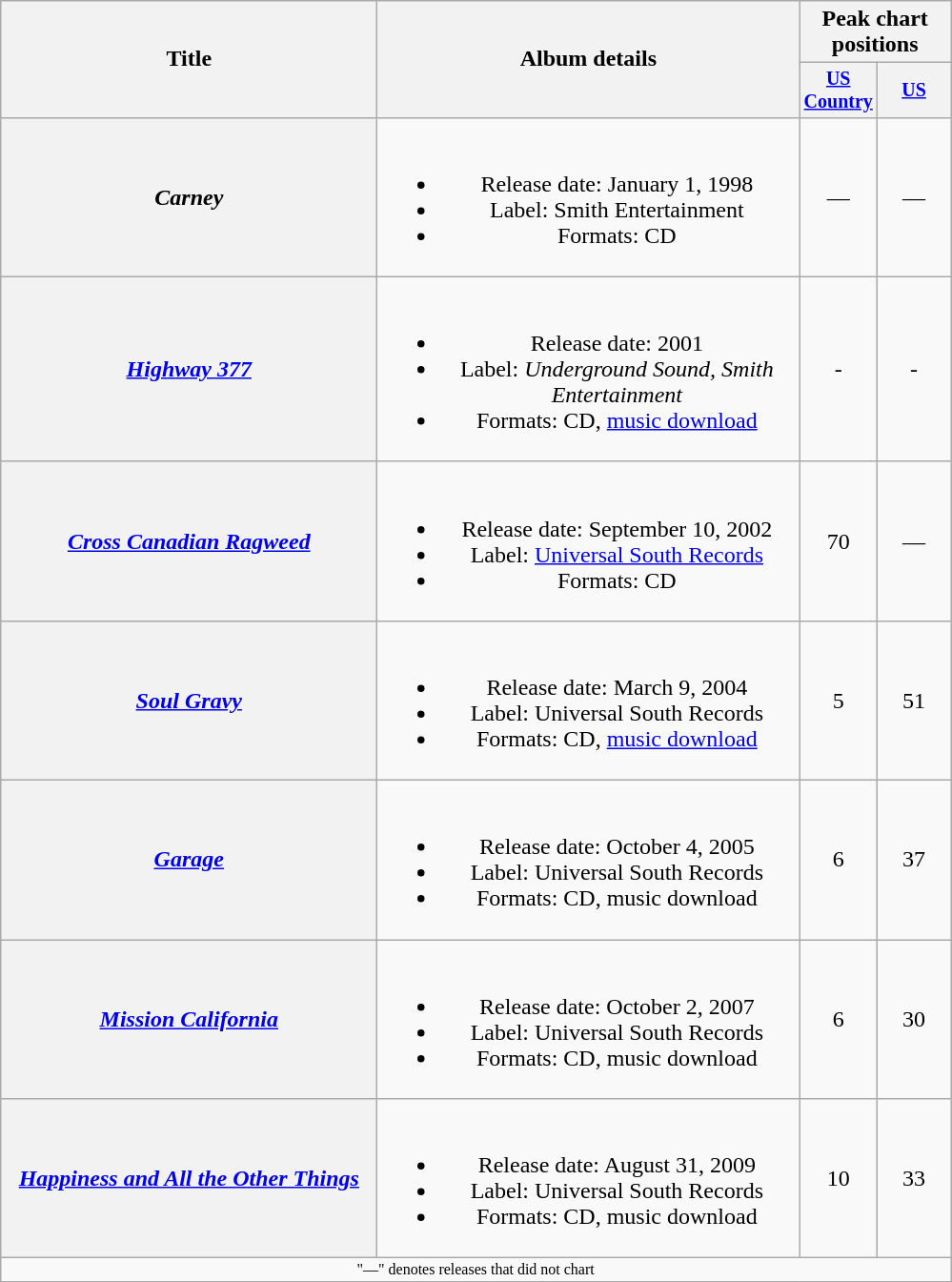<table class="wikitable plainrowheaders" style="text-align:center;">
<tr>
<th rowspan="2" style="width:16em;">Title</th>
<th rowspan="2" style="width:18em;">Album details</th>
<th colspan="2">Peak chart<br>positions</th>
</tr>
<tr style="font-size:smaller;">
<th width="45"><a href='#'>US Country</a><br></th>
<th width="45"><a href='#'>US</a><br></th>
</tr>
<tr>
<th scope="row"><em>Carney</em></th>
<td><br><ul><li>Release date: January 1, 1998</li><li>Label: Smith Entertainment</li><li>Formats: CD</li></ul></td>
<td>—</td>
<td>—</td>
</tr>
<tr>
<th scope="row"><em><a href='#'>Highway 377</a></em></th>
<td><br><ul><li>Release date: 2001</li><li>Label: <em>Underground Sound, Smith Entertainment</em></li><li>Formats: CD, <a href='#'>music download</a></li></ul></td>
<td>-</td>
<td>-</td>
</tr>
<tr>
<th scope="row"><em><a href='#'>Cross Canadian Ragweed</a></em></th>
<td><br><ul><li>Release date: September 10, 2002</li><li>Label: <a href='#'>Universal South Records</a></li><li>Formats: CD</li></ul></td>
<td>70</td>
<td>—</td>
</tr>
<tr>
<th scope="row"><em><a href='#'>Soul Gravy</a></em></th>
<td><br><ul><li>Release date: March 9, 2004</li><li>Label: Universal South Records</li><li>Formats: CD, <a href='#'>music download</a></li></ul></td>
<td>5</td>
<td>51</td>
</tr>
<tr>
<th scope="row"><em><a href='#'>Garage</a></em></th>
<td><br><ul><li>Release date: October 4, 2005</li><li>Label: Universal South Records</li><li>Formats: CD, music download</li></ul></td>
<td>6</td>
<td>37</td>
</tr>
<tr>
<th scope="row"><em><a href='#'>Mission California</a></em></th>
<td><br><ul><li>Release date: October 2, 2007</li><li>Label: Universal South Records</li><li>Formats: CD, music download</li></ul></td>
<td>6</td>
<td>30</td>
</tr>
<tr>
<th scope="row"><em><a href='#'>Happiness and All the Other Things</a></em></th>
<td><br><ul><li>Release date: August 31, 2009</li><li>Label: Universal South Records</li><li>Formats: CD, music download</li></ul></td>
<td>10</td>
<td>33</td>
</tr>
<tr>
<td colspan="10" style="font-size:8pt">"—" denotes releases that did not chart</td>
</tr>
<tr>
</tr>
</table>
